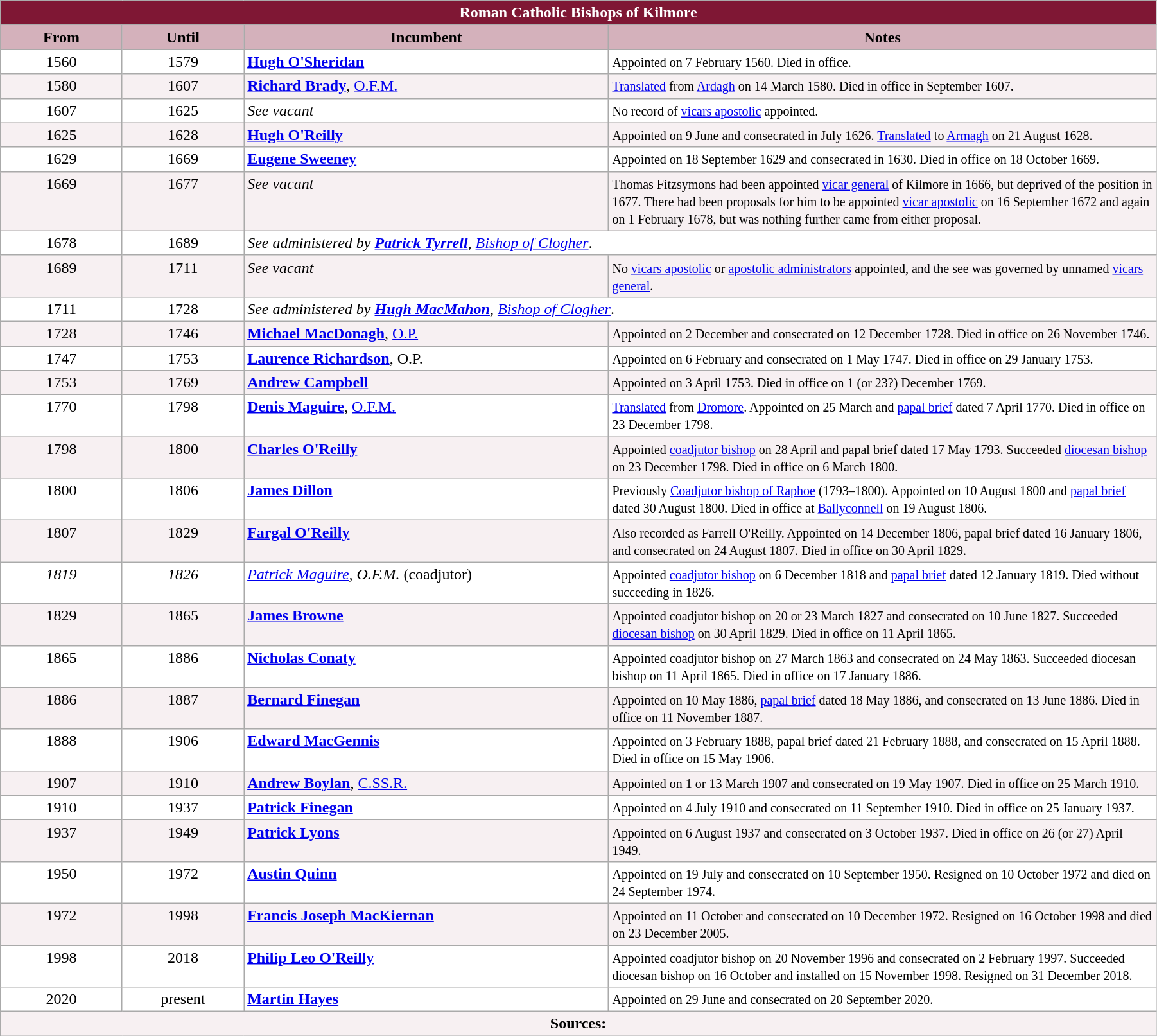<table class="wikitable" style="width:95%;" border="1" cellpadding="2">
<tr>
<th colspan="4" style="background-color: #7F1734; color: white;">Roman Catholic Bishops of Kilmore</th>
</tr>
<tr align=center>
<th style="background-color: #D4B1BB; width: 10%;">From</th>
<th style="background-color: #D4B1BB; width: 10%;">Until</th>
<th style="background-color: #D4B1BB; width: 30%;">Incumbent</th>
<th style="background-color: #D4B1BB; width: 45%;">Notes</th>
</tr>
<tr valign=top bgcolor="white">
<td align=center>1560</td>
<td align=center>1579</td>
<td><strong><a href='#'>Hugh O'Sheridan</a></strong></td>
<td><small>Appointed on 7 February 1560. Died in office.</small></td>
</tr>
<tr valign=top bgcolor="#F7F0F2">
<td align=center>1580</td>
<td align=center>1607</td>
<td><strong><a href='#'>Richard Brady</a></strong>, <a href='#'>O.F.M.</a></td>
<td><small><a href='#'>Translated</a> from <a href='#'>Ardagh</a> on 14 March 1580. Died in office in September 1607.</small></td>
</tr>
<tr valign=top bgcolor="white">
<td align=center>1607</td>
<td align=center>1625</td>
<td><em>See vacant</em></td>
<td><small>No record of <a href='#'>vicars apostolic</a> appointed.</small></td>
</tr>
<tr valign=top bgcolor="#F7F0F2">
<td align=center>1625</td>
<td align=center>1628</td>
<td><strong><a href='#'>Hugh O'Reilly</a></strong></td>
<td><small>Appointed on 9 June and consecrated in July 1626. <a href='#'>Translated</a> to <a href='#'>Armagh</a> on 21 August 1628.</small></td>
</tr>
<tr valign=top bgcolor="white">
<td align=center>1629</td>
<td align=center>1669</td>
<td><strong><a href='#'>Eugene Sweeney</a></strong></td>
<td><small>Appointed on 18 September 1629 and consecrated in 1630. Died in office on 18 October 1669.</small></td>
</tr>
<tr valign=top bgcolor="#F7F0F2">
<td align=center>1669</td>
<td align=center>1677</td>
<td><em>See vacant</em></td>
<td><small>Thomas Fitzsymons had been appointed <a href='#'>vicar general</a> of Kilmore in 1666, but deprived of the position in 1677. There had been proposals for him to be appointed <a href='#'>vicar apostolic</a> on 16 September 1672 and again on 1 February 1678, but was nothing further came from either proposal.</small></td>
</tr>
<tr valign=top bgcolor="white">
<td align=center>1678</td>
<td align=center>1689</td>
<td colspan=2><em>See administered by <strong><a href='#'>Patrick Tyrrell</a></strong>, <a href='#'>Bishop of Clogher</a></em>.</td>
</tr>
<tr valign=top bgcolor="#F7F0F2">
<td align=center>1689</td>
<td align=center>1711</td>
<td><em>See vacant</em></td>
<td><small>No <a href='#'>vicars apostolic</a> or <a href='#'>apostolic administrators</a> appointed, and the see was governed by unnamed <a href='#'>vicars general</a>.</small></td>
</tr>
<tr valign=top bgcolor="white">
<td align=center>1711</td>
<td align=center>1728</td>
<td colspan=2><em>See administered by <strong><a href='#'>Hugh MacMahon</a></strong>, <a href='#'>Bishop of Clogher</a></em>.</td>
</tr>
<tr valign=top bgcolor="#F7F0F2">
<td align=center>1728</td>
<td align=center>1746</td>
<td><strong><a href='#'>Michael MacDonagh</a></strong>, <a href='#'>O.P.</a></td>
<td><small>Appointed on 2 December and consecrated on 12 December 1728. Died in office on 26 November 1746.</small></td>
</tr>
<tr valign=top bgcolor="white">
<td align=center>1747</td>
<td align=center>1753</td>
<td><strong><a href='#'>Laurence Richardson</a></strong>, O.P.</td>
<td><small>Appointed on 6 February and consecrated on 1 May 1747. Died in office on 29 January 1753.</small></td>
</tr>
<tr valign=top bgcolor="#F7F0F2">
<td align=center>1753</td>
<td align=center>1769</td>
<td><strong><a href='#'>Andrew Campbell</a></strong></td>
<td><small>Appointed on 3 April 1753. Died in office on 1 (or 23?) December 1769.</small></td>
</tr>
<tr valign=top bgcolor="white">
<td align=center>1770</td>
<td align=center>1798</td>
<td><strong><a href='#'>Denis Maguire</a></strong>, <a href='#'>O.F.M.</a></td>
<td><small><a href='#'>Translated</a> from <a href='#'>Dromore</a>. Appointed on 25 March and <a href='#'>papal brief</a> dated 7 April 1770. Died in office on 23 December 1798.</small></td>
</tr>
<tr valign=top bgcolor="#F7F0F2">
<td align=center>1798</td>
<td align=center>1800</td>
<td><strong><a href='#'>Charles O'Reilly</a></strong></td>
<td><small>Appointed <a href='#'>coadjutor bishop</a> on 28 April and papal brief dated 17 May 1793. Succeeded <a href='#'>diocesan bishop</a> on 23 December 1798. Died in office on 6 March 1800.</small></td>
</tr>
<tr valign=top bgcolor="white">
<td align=center>1800</td>
<td align=center>1806</td>
<td><strong><a href='#'>James Dillon</a></strong></td>
<td><small>Previously <a href='#'>Coadjutor bishop of Raphoe</a> (1793–1800). Appointed on 10 August 1800 and <a href='#'>papal brief</a> dated 30 August 1800. Died in office at <a href='#'>Ballyconnell</a> on 19 August 1806.</small></td>
</tr>
<tr valign=top bgcolor="#F7F0F2">
<td align=center>1807</td>
<td align=center>1829</td>
<td><strong><a href='#'>Fargal O'Reilly</a></strong></td>
<td><small>Also recorded as Farrell O'Reilly. Appointed on 14 December 1806, papal brief dated 16 January 1806, and consecrated on 24 August 1807. Died in office on 30 April 1829. </small></td>
</tr>
<tr valign=top bgcolor="white">
<td align=center><em>1819</em></td>
<td align=center><em>1826</em></td>
<td><em><a href='#'>Patrick Maguire</a>, O.F.M.</em> (coadjutor)</td>
<td><small>Appointed <a href='#'>coadjutor bishop</a> on 6 December 1818 and <a href='#'>papal brief</a> dated 12 January 1819. Died without succeeding in 1826.</small></td>
</tr>
<tr valign=top bgcolor="#F7F0F2">
<td align=center>1829</td>
<td align=center>1865</td>
<td><strong><a href='#'>James Browne</a></strong></td>
<td><small>Appointed coadjutor bishop on 20 or 23 March 1827 and consecrated on 10 June 1827. Succeeded <a href='#'>diocesan bishop</a> on 30 April 1829. Died in office on 11 April 1865.</small></td>
</tr>
<tr valign=top bgcolor="white">
<td align=center>1865</td>
<td align=center>1886</td>
<td><strong><a href='#'>Nicholas Conaty</a></strong></td>
<td><small>Appointed coadjutor bishop on 27 March 1863 and consecrated on 24 May 1863. Succeeded diocesan bishop on 11 April 1865. Died in office on 17 January 1886.</small></td>
</tr>
<tr valign=top bgcolor="#F7F0F2">
<td align=center>1886</td>
<td align=center>1887</td>
<td><strong><a href='#'>Bernard Finegan</a></strong></td>
<td><small>Appointed on 10 May 1886, <a href='#'>papal brief</a> dated 18 May 1886, and consecrated on 13 June 1886. Died in office on 11 November 1887.</small></td>
</tr>
<tr valign=top bgcolor="white">
<td align=center>1888</td>
<td align=center>1906</td>
<td><strong><a href='#'>Edward MacGennis</a></strong></td>
<td><small>Appointed on 3 February 1888, papal brief dated 21 February 1888, and consecrated on 15 April 1888. Died in office on 15 May 1906.</small></td>
</tr>
<tr valign=top bgcolor="#F7F0F2">
<td align=center>1907</td>
<td align=center>1910</td>
<td><strong><a href='#'>Andrew Boylan</a></strong>, <a href='#'>C.SS.R.</a></td>
<td><small>Appointed on 1 or 13 March 1907 and consecrated on 19 May 1907. Died in office on 25 March 1910.</small></td>
</tr>
<tr valign=top bgcolor="white">
<td align=center>1910</td>
<td align=center>1937</td>
<td><strong><a href='#'>Patrick Finegan</a></strong></td>
<td><small>Appointed on 4 July 1910 and consecrated on 11 September 1910. Died in office on 25 January 1937.</small></td>
</tr>
<tr valign=top bgcolor="#F7F0F2">
<td align=center>1937</td>
<td align=center>1949</td>
<td><strong><a href='#'>Patrick Lyons</a></strong></td>
<td><small>Appointed on 6 August 1937 and consecrated on 3 October 1937. Died in office on 26 (or 27) April 1949.</small></td>
</tr>
<tr valign=top bgcolor="white">
<td align=center>1950</td>
<td align=center>1972</td>
<td><strong><a href='#'>Austin Quinn</a></strong></td>
<td><small>Appointed on 19 July and consecrated on 10 September 1950. Resigned on 10 October 1972 and died on 24 September 1974.</small></td>
</tr>
<tr valign=top bgcolor="#F7F0F2">
<td align=center>1972</td>
<td align=center>1998</td>
<td><strong><a href='#'>Francis Joseph MacKiernan</a></strong></td>
<td><small>Appointed on 11 October and consecrated on 10 December 1972. Resigned on 16 October 1998 and died on 23 December 2005.</small></td>
</tr>
<tr valign=top bgcolor="white">
<td align=center>1998</td>
<td align=center>2018</td>
<td><strong><a href='#'>Philip Leo O'Reilly</a></strong></td>
<td><small>Appointed coadjutor bishop on 20 November 1996 and consecrated on 2 February 1997. Succeeded diocesan bishop on 16 October and installed on 15 November 1998. Resigned on 31 December 2018.</small></td>
</tr>
<tr valign=top bgcolor="white">
<td align=center>2020</td>
<td align=center>present</td>
<td><strong><a href='#'>Martin Hayes</a></strong></td>
<td><small>Appointed on 29 June and consecrated on 20 September 2020.</small></td>
</tr>
<tr valign=top bgcolor="#F7F0F2">
<td colspan="4" style="text-align: center;"><strong>Sources:</strong> </td>
</tr>
</table>
